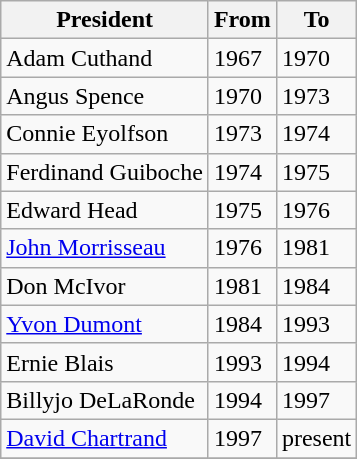<table class="wikitable">
<tr>
<th>President</th>
<th>From</th>
<th>To</th>
</tr>
<tr>
<td>Adam Cuthand</td>
<td>1967</td>
<td>1970</td>
</tr>
<tr>
<td>Angus Spence</td>
<td>1970</td>
<td>1973</td>
</tr>
<tr>
<td>Connie Eyolfson</td>
<td>1973</td>
<td>1974</td>
</tr>
<tr>
<td>Ferdinand Guiboche</td>
<td>1974</td>
<td>1975</td>
</tr>
<tr>
<td>Edward Head</td>
<td>1975</td>
<td>1976</td>
</tr>
<tr>
<td><a href='#'>John Morrisseau</a></td>
<td>1976</td>
<td>1981</td>
</tr>
<tr>
<td>Don McIvor</td>
<td>1981</td>
<td>1984</td>
</tr>
<tr>
<td><a href='#'>Yvon Dumont</a></td>
<td>1984</td>
<td>1993</td>
</tr>
<tr>
<td>Ernie Blais</td>
<td>1993</td>
<td>1994</td>
</tr>
<tr>
<td>Billyjo DeLaRonde</td>
<td>1994</td>
<td>1997</td>
</tr>
<tr>
<td><a href='#'>David Chartrand</a></td>
<td>1997</td>
<td>present</td>
</tr>
<tr>
</tr>
</table>
